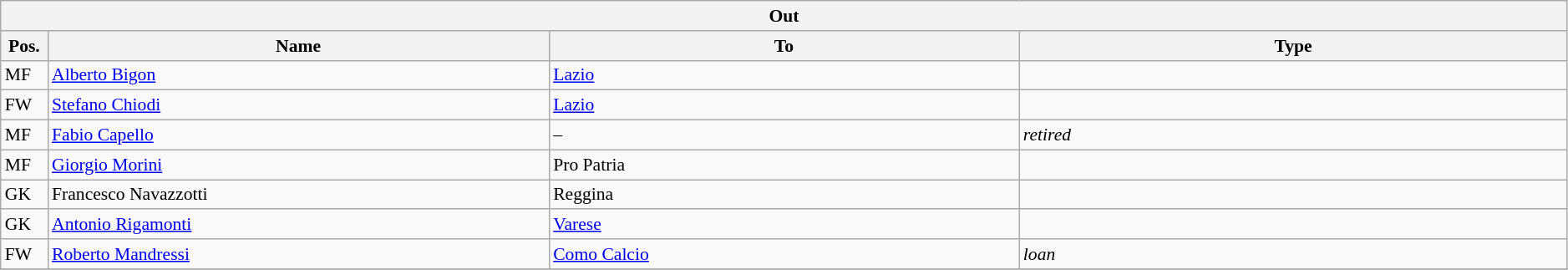<table class="wikitable" style="font-size:90%;width:99%;">
<tr>
<th colspan="4">Out</th>
</tr>
<tr>
<th width=3%>Pos.</th>
<th width=32%>Name</th>
<th width=30%>To</th>
<th width=35%>Type</th>
</tr>
<tr>
<td>MF</td>
<td><a href='#'>Alberto Bigon</a></td>
<td><a href='#'>Lazio</a></td>
<td></td>
</tr>
<tr>
<td>FW</td>
<td><a href='#'>Stefano Chiodi</a></td>
<td><a href='#'>Lazio</a></td>
<td></td>
</tr>
<tr>
<td>MF</td>
<td><a href='#'>Fabio Capello</a></td>
<td>–</td>
<td><em>retired</em></td>
</tr>
<tr>
<td>MF</td>
<td><a href='#'>Giorgio Morini</a></td>
<td>Pro Patria</td>
<td></td>
</tr>
<tr>
<td>GK</td>
<td>Francesco Navazzotti</td>
<td>Reggina</td>
<td></td>
</tr>
<tr>
<td>GK</td>
<td><a href='#'>Antonio Rigamonti</a></td>
<td><a href='#'>Varese</a></td>
<td></td>
</tr>
<tr>
<td>FW</td>
<td><a href='#'>Roberto Mandressi</a></td>
<td><a href='#'>Como Calcio</a></td>
<td><em>loan</em></td>
</tr>
<tr>
</tr>
</table>
